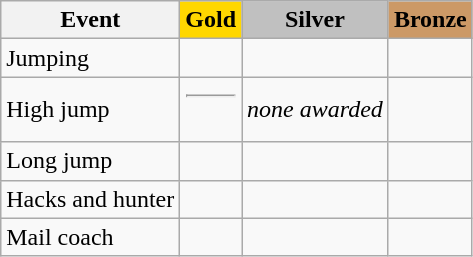<table class=wikitable>
<tr>
<th>Event</th>
<th style="background-color:gold;">Gold</th>
<th style="background-color:silver;">Silver</th>
<th style="background-color:#cc9966;">Bronze</th>
</tr>
<tr>
<td>Jumping <br></td>
<td></td>
<td></td>
<td></td>
</tr>
<tr>
<td>High jump <br></td>
<td><hr><br></td>
<td align=center><em>none awarded</em></td>
<td></td>
</tr>
<tr>
<td>Long jump <br></td>
<td></td>
<td></td>
<td></td>
</tr>
<tr>
<td>Hacks and hunter <br></td>
<td></td>
<td></td>
<td></td>
</tr>
<tr>
<td>Mail coach<br></td>
<td></td>
<td></td>
<td></td>
</tr>
</table>
